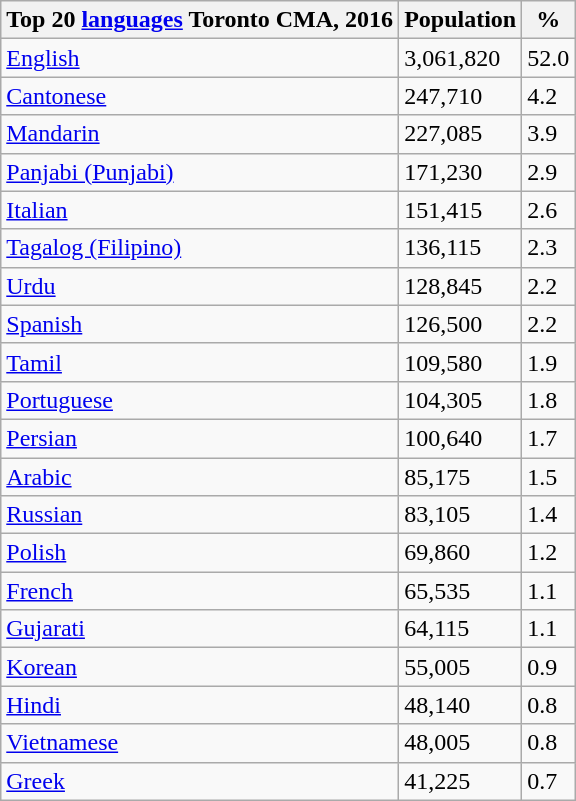<table class="wikitable">
<tr>
<th>Top 20 <a href='#'>languages</a> Toronto CMA, 2016</th>
<th>Population</th>
<th>%</th>
</tr>
<tr>
<td><a href='#'>English</a></td>
<td>3,061,820</td>
<td>52.0</td>
</tr>
<tr>
<td><a href='#'>Cantonese</a></td>
<td>247,710</td>
<td>4.2</td>
</tr>
<tr>
<td><a href='#'>Mandarin</a></td>
<td>227,085</td>
<td>3.9</td>
</tr>
<tr>
<td><a href='#'>Panjabi (Punjabi)</a></td>
<td>171,230</td>
<td>2.9</td>
</tr>
<tr>
<td><a href='#'>Italian</a></td>
<td>151,415</td>
<td>2.6</td>
</tr>
<tr>
<td><a href='#'>Tagalog (Filipino)</a></td>
<td>136,115</td>
<td>2.3</td>
</tr>
<tr>
<td><a href='#'>Urdu</a></td>
<td>128,845</td>
<td>2.2</td>
</tr>
<tr>
<td><a href='#'>Spanish</a></td>
<td>126,500</td>
<td>2.2</td>
</tr>
<tr>
<td><a href='#'>Tamil</a></td>
<td>109,580</td>
<td>1.9</td>
</tr>
<tr>
<td><a href='#'>Portuguese</a></td>
<td>104,305</td>
<td>1.8</td>
</tr>
<tr>
<td><a href='#'>Persian</a></td>
<td>100,640</td>
<td>1.7</td>
</tr>
<tr>
<td><a href='#'>Arabic</a></td>
<td>85,175</td>
<td>1.5</td>
</tr>
<tr>
<td><a href='#'>Russian</a></td>
<td>83,105</td>
<td>1.4</td>
</tr>
<tr>
<td><a href='#'>Polish</a></td>
<td>69,860</td>
<td>1.2</td>
</tr>
<tr>
<td><a href='#'>French</a></td>
<td>65,535</td>
<td>1.1</td>
</tr>
<tr>
<td><a href='#'>Gujarati</a></td>
<td>64,115</td>
<td>1.1</td>
</tr>
<tr>
<td><a href='#'>Korean</a></td>
<td>55,005</td>
<td>0.9</td>
</tr>
<tr>
<td><a href='#'>Hindi</a></td>
<td>48,140</td>
<td>0.8</td>
</tr>
<tr>
<td><a href='#'>Vietnamese</a></td>
<td>48,005</td>
<td>0.8</td>
</tr>
<tr>
<td><a href='#'>Greek</a></td>
<td>41,225</td>
<td>0.7</td>
</tr>
</table>
